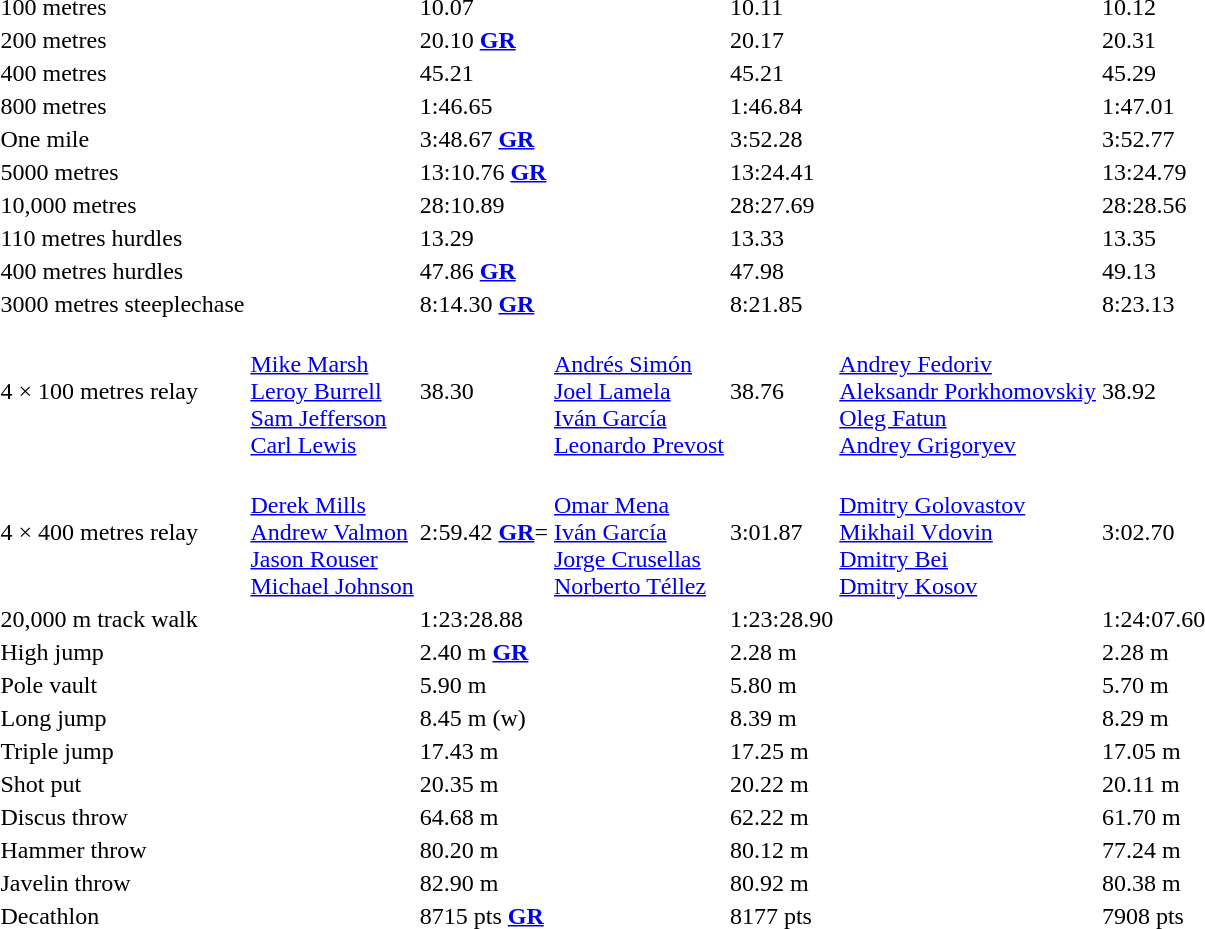<table>
<tr>
<td>100 metres</td>
<td></td>
<td>10.07</td>
<td></td>
<td>10.11</td>
<td></td>
<td>10.12</td>
</tr>
<tr>
<td>200 metres</td>
<td></td>
<td>20.10 <strong><a href='#'>GR</a></strong></td>
<td></td>
<td>20.17</td>
<td></td>
<td>20.31</td>
</tr>
<tr>
<td>400 metres</td>
<td></td>
<td>45.21</td>
<td></td>
<td>45.21</td>
<td></td>
<td>45.29</td>
</tr>
<tr>
<td>800 metres</td>
<td></td>
<td>1:46.65</td>
<td></td>
<td>1:46.84</td>
<td></td>
<td>1:47.01</td>
</tr>
<tr>
<td>One mile</td>
<td></td>
<td>3:48.67 <strong><a href='#'>GR</a></strong></td>
<td></td>
<td>3:52.28</td>
<td></td>
<td>3:52.77</td>
</tr>
<tr>
<td>5000 metres</td>
<td></td>
<td>13:10.76 <strong><a href='#'>GR</a></strong></td>
<td></td>
<td>13:24.41</td>
<td></td>
<td>13:24.79</td>
</tr>
<tr>
<td>10,000 metres</td>
<td></td>
<td>28:10.89</td>
<td></td>
<td>28:27.69</td>
<td></td>
<td>28:28.56</td>
</tr>
<tr>
<td>110 metres hurdles</td>
<td></td>
<td>13.29</td>
<td></td>
<td>13.33</td>
<td></td>
<td>13.35</td>
</tr>
<tr>
<td>400 metres hurdles</td>
<td></td>
<td>47.86 <strong><a href='#'>GR</a></strong></td>
<td></td>
<td>47.98</td>
<td></td>
<td>49.13</td>
</tr>
<tr>
<td>3000 metres steeplechase</td>
<td></td>
<td>8:14.30 <strong><a href='#'>GR</a></strong></td>
<td></td>
<td>8:21.85</td>
<td></td>
<td>8:23.13</td>
</tr>
<tr>
<td>4 × 100 metres relay</td>
<td><br><a href='#'>Mike Marsh</a><br><a href='#'>Leroy Burrell</a><br><a href='#'>Sam Jefferson</a><br><a href='#'>Carl Lewis</a></td>
<td>38.30</td>
<td><br><a href='#'>Andrés Simón</a><br><a href='#'>Joel Lamela</a><br><a href='#'>Iván García</a><br><a href='#'>Leonardo Prevost</a></td>
<td>38.76</td>
<td><br><a href='#'>Andrey Fedoriv</a><br><a href='#'>Aleksandr Porkhomovskiy</a><br><a href='#'>Oleg Fatun</a><br><a href='#'>Andrey Grigoryev</a></td>
<td>38.92</td>
</tr>
<tr>
<td>4 × 400 metres relay</td>
<td><br><a href='#'>Derek Mills</a><br><a href='#'>Andrew Valmon</a><br><a href='#'>Jason Rouser</a><br><a href='#'>Michael Johnson</a></td>
<td>2:59.42 <strong><a href='#'>GR</a></strong>=</td>
<td><br><a href='#'>Omar Mena</a><br><a href='#'>Iván García</a><br><a href='#'>Jorge Crusellas</a><br><a href='#'>Norberto Téllez</a></td>
<td>3:01.87</td>
<td><br><a href='#'>Dmitry Golovastov</a><br><a href='#'>Mikhail Vdovin</a><br><a href='#'>Dmitry Bei</a><br><a href='#'>Dmitry Kosov</a></td>
<td>3:02.70</td>
</tr>
<tr>
<td>20,000 m track walk</td>
<td></td>
<td>1:23:28.88</td>
<td></td>
<td>1:23:28.90</td>
<td></td>
<td>1:24:07.60</td>
</tr>
<tr>
<td>High jump</td>
<td></td>
<td>2.40 m <strong><a href='#'>GR</a></strong></td>
<td></td>
<td>2.28 m</td>
<td></td>
<td>2.28 m</td>
</tr>
<tr>
<td>Pole vault</td>
<td></td>
<td>5.90 m</td>
<td></td>
<td>5.80 m</td>
<td></td>
<td>5.70 m</td>
</tr>
<tr>
<td>Long jump</td>
<td></td>
<td>8.45 m (w)</td>
<td></td>
<td>8.39 m</td>
<td></td>
<td>8.29 m</td>
</tr>
<tr>
<td>Triple jump</td>
<td></td>
<td>17.43 m</td>
<td></td>
<td>17.25 m</td>
<td></td>
<td>17.05 m</td>
</tr>
<tr>
<td>Shot put</td>
<td></td>
<td>20.35 m</td>
<td></td>
<td>20.22 m</td>
<td></td>
<td>20.11 m</td>
</tr>
<tr>
<td>Discus throw</td>
<td></td>
<td>64.68 m</td>
<td></td>
<td>62.22 m</td>
<td></td>
<td>61.70 m</td>
</tr>
<tr>
<td>Hammer throw</td>
<td></td>
<td>80.20 m</td>
<td></td>
<td>80.12 m</td>
<td></td>
<td>77.24 m</td>
</tr>
<tr>
<td>Javelin throw</td>
<td></td>
<td>82.90 m</td>
<td></td>
<td>80.92 m</td>
<td></td>
<td>80.38 m</td>
</tr>
<tr>
<td>Decathlon</td>
<td></td>
<td>8715 pts <strong><a href='#'>GR</a></strong></td>
<td></td>
<td>8177 pts</td>
<td></td>
<td>7908 pts</td>
</tr>
</table>
